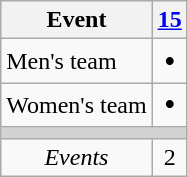<table class="wikitable" style="text-align:center">
<tr>
<th>Event</th>
<th><a href='#'>15</a></th>
</tr>
<tr>
<td align=left>Men's team</td>
<td><big><strong>•</strong></big></td>
</tr>
<tr>
<td align=left>Women's team</td>
<td><big><strong>•</strong></big></td>
</tr>
<tr bgcolor=lightgray>
<td colspan=6></td>
</tr>
<tr>
<td><em>Events</em></td>
<td>2</td>
</tr>
</table>
